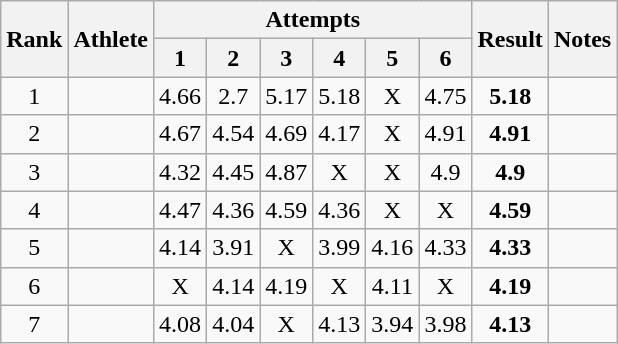<table class='wikitable'>
<tr>
<th rowspan=2>Rank</th>
<th rowspan=2>Athlete</th>
<th colspan=6>Attempts</th>
<th rowspan=2>Result</th>
<th rowspan=2>Notes</th>
</tr>
<tr>
<th>1</th>
<th>2</th>
<th>3</th>
<th>4</th>
<th>5</th>
<th>6</th>
</tr>
<tr align=center>
<td>1</td>
<td align=left></td>
<td>4.66</td>
<td>2.7</td>
<td>5.17</td>
<td>5.18</td>
<td>X</td>
<td>4.75</td>
<td><strong> 5.18 </strong></td>
<td></td>
</tr>
<tr align=center>
<td>2</td>
<td align=left></td>
<td>4.67</td>
<td>4.54</td>
<td>4.69</td>
<td>4.17</td>
<td>X</td>
<td>4.91</td>
<td><strong> 4.91 </strong></td>
<td></td>
</tr>
<tr align=center>
<td>3</td>
<td align=left></td>
<td>4.32</td>
<td>4.45</td>
<td>4.87</td>
<td>X</td>
<td>X</td>
<td>4.9</td>
<td><strong> 4.9 </strong></td>
<td></td>
</tr>
<tr align=center>
<td>4</td>
<td align=left></td>
<td>4.47</td>
<td>4.36</td>
<td>4.59</td>
<td>4.36</td>
<td>X</td>
<td>X</td>
<td><strong> 4.59 </strong></td>
<td></td>
</tr>
<tr align=center>
<td>5</td>
<td align=left></td>
<td>4.14</td>
<td>3.91</td>
<td>X</td>
<td>3.99</td>
<td>4.16</td>
<td>4.33</td>
<td><strong> 4.33 </strong></td>
<td></td>
</tr>
<tr align=center>
<td>6</td>
<td align=left></td>
<td>X</td>
<td>4.14</td>
<td>4.19</td>
<td>X</td>
<td>4.11</td>
<td>X</td>
<td><strong> 4.19 </strong></td>
<td></td>
</tr>
<tr align=center>
<td>7</td>
<td align=left></td>
<td>4.08</td>
<td>4.04</td>
<td>X</td>
<td>4.13</td>
<td>3.94</td>
<td>3.98</td>
<td><strong> 4.13 </strong></td>
<td></td>
</tr>
</table>
